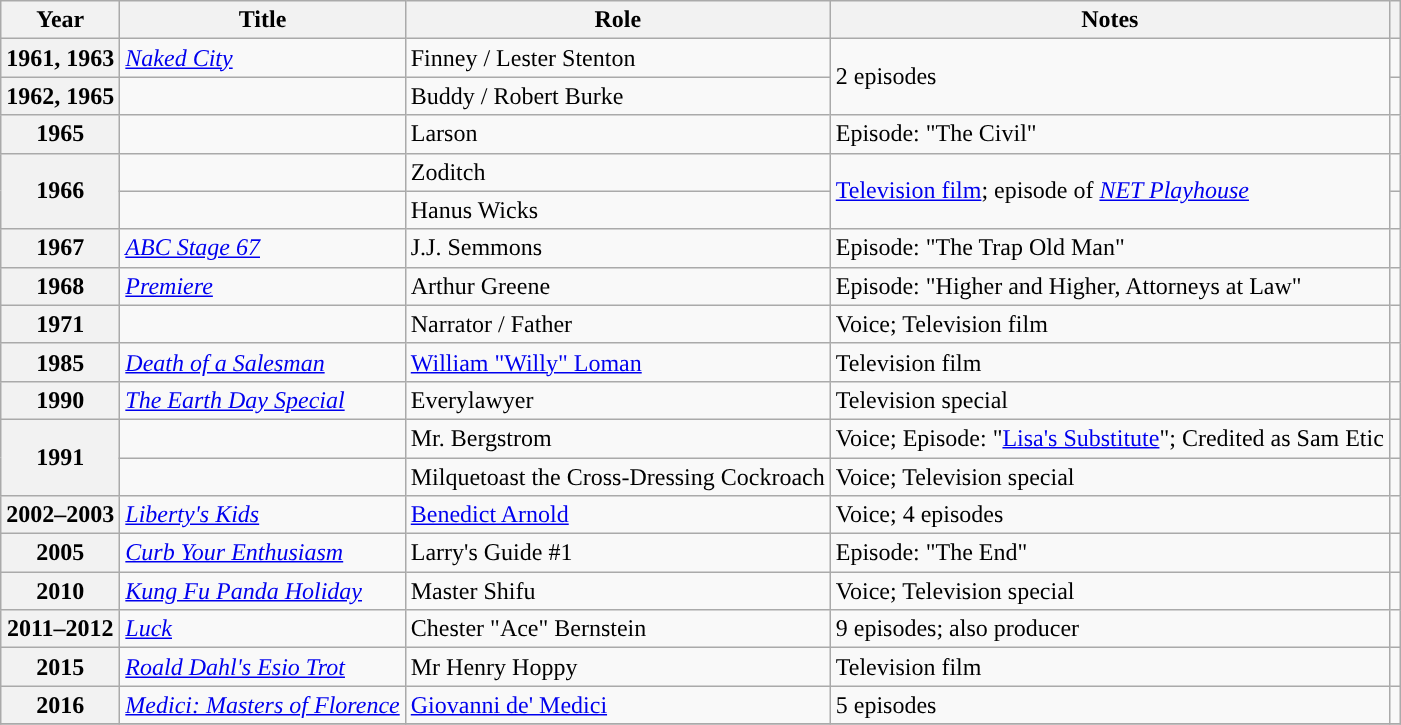<table class="wikitable plainrowheaders sortable">
<tr>
<th scope="col">Year</th>
<th scope="col">Title</th>
<th scope="col">Role</th>
<th scope="col" class="unsortable">Notes</th>
<th scope="col" class="unsortable"></th>
</tr>
<tr>
<th scope="row">1961, 1963</th>
<td><em><a href='#'>Naked City</a></em></td>
<td>Finney / Lester Stenton</td>
<td rowspan="2">2 episodes</td>
<td style="text-align: center;"></td>
</tr>
<tr>
<th scope="row">1962, 1965</th>
<td></td>
<td>Buddy / Robert Burke</td>
<td></td>
</tr>
<tr>
<th scope="row">1965</th>
<td></td>
<td>Larson</td>
<td>Episode: "The Civil"</td>
<td></td>
</tr>
<tr>
<th scope="row" rowspan="2">1966</th>
<td></td>
<td>Zoditch</td>
<td rowspan="2"><a href='#'>Television film</a>; episode of <em><a href='#'>NET Playhouse</a></em></td>
<td style="text-align: center;"></td>
</tr>
<tr>
<td></td>
<td>Hanus Wicks</td>
<td style="text-align: center;"></td>
</tr>
<tr>
<th scope="row">1967</th>
<td><em><a href='#'>ABC Stage 67</a></em></td>
<td>J.J. Semmons</td>
<td>Episode: "The Trap Old Man"</td>
<td></td>
</tr>
<tr>
<th scope="row">1968</th>
<td><em><a href='#'>Premiere</a></em></td>
<td>Arthur Greene</td>
<td>Episode: "Higher and Higher, Attorneys at Law"</td>
<td></td>
</tr>
<tr>
<th scope="row">1971</th>
<td></td>
<td>Narrator / Father</td>
<td>Voice; Television film</td>
<td></td>
</tr>
<tr>
<th scope="row">1985</th>
<td><em><a href='#'>Death of a Salesman</a></em></td>
<td><a href='#'>William "Willy" Loman</a></td>
<td>Television film</td>
<td style="text-align: center;"></td>
</tr>
<tr>
<th scope="row">1990</th>
<td><em><a href='#'>The Earth Day Special</a></em></td>
<td>Everylawyer</td>
<td>Television special</td>
<td></td>
</tr>
<tr>
<th scope="row" rowspan="2">1991</th>
<td></td>
<td>Mr. Bergstrom</td>
<td>Voice; Episode: "<a href='#'>Lisa's Substitute</a>"; Credited as Sam Etic</td>
<td style="text-align: center;"></td>
</tr>
<tr>
<td></td>
<td>Milquetoast the Cross-Dressing Cockroach</td>
<td>Voice; Television special</td>
<td style="text-align: center;"></td>
</tr>
<tr>
<th scope="row">2002–2003</th>
<td><em><a href='#'>Liberty's Kids</a></em></td>
<td><a href='#'>Benedict Arnold</a></td>
<td>Voice; 4 episodes</td>
<td style="text-align: center;"></td>
</tr>
<tr>
<th scope="row">2005</th>
<td><em><a href='#'>Curb Your Enthusiasm</a></em></td>
<td>Larry's Guide #1</td>
<td>Episode: "The End"</td>
<td style="text-align: center;"></td>
</tr>
<tr>
<th scope="row">2010</th>
<td><em><a href='#'>Kung Fu Panda Holiday</a></em></td>
<td>Master Shifu</td>
<td>Voice; Television special</td>
<td style="text-align: center;"></td>
</tr>
<tr>
<th scope="row">2011–2012</th>
<td><em><a href='#'>Luck</a></em></td>
<td>Chester "Ace" Bernstein</td>
<td>9 episodes; also producer</td>
<td style="text-align: center;"></td>
</tr>
<tr>
<th scope="row">2015</th>
<td><em><a href='#'>Roald Dahl's Esio Trot</a></em></td>
<td>Mr Henry Hoppy</td>
<td>Television film</td>
<td style="text-align: center;"></td>
</tr>
<tr>
<th scope="row">2016</th>
<td><em><a href='#'>Medici: Masters of Florence</a></em></td>
<td><a href='#'>Giovanni de' Medici</a></td>
<td>5 episodes</td>
<td style="text-align: center;"></td>
</tr>
<tr>
</tr>
</table>
